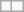<table class="wikitable" style="text-align:left">
<tr>
<td></td>
<td></td>
</tr>
</table>
